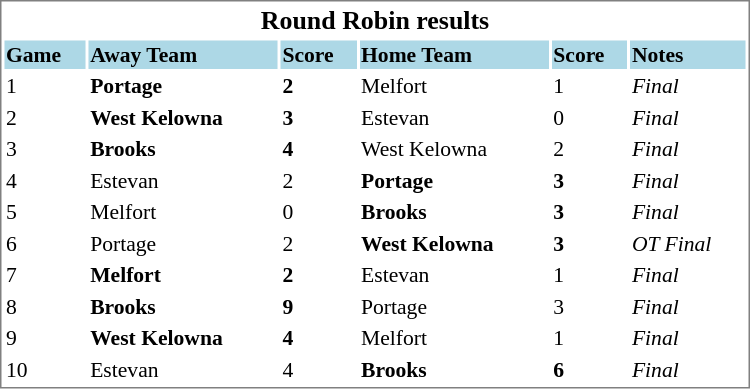<table cellpadding="0">
<tr align="left" style="vertical-align: top">
<td></td>
<td><br><table cellpadding="1" width="500px" style="font-size: 90%; border: 1px solid gray;">
<tr align="center" style="font-size: larger;">
<td colspan=6><strong>Round Robin results</strong></td>
</tr>
<tr style="background:lightblue;">
<td><strong>Game</strong></td>
<td><strong>Away Team</strong></td>
<td><strong>Score</strong></td>
<td><strong>Home Team</strong></td>
<td><strong>Score</strong></td>
<td><strong>Notes</strong></td>
</tr>
<tr>
<td>1</td>
<td><strong>Portage</strong></td>
<td><strong>2</strong></td>
<td>Melfort</td>
<td>1</td>
<td><em>Final</em></td>
</tr>
<tr>
<td>2</td>
<td><strong>West Kelowna</strong></td>
<td><strong>3</strong></td>
<td>Estevan</td>
<td>0</td>
<td><em>Final</em></td>
</tr>
<tr>
<td>3</td>
<td><strong>Brooks</strong></td>
<td><strong>4</strong></td>
<td>West Kelowna</td>
<td>2</td>
<td><em>Final</em></td>
</tr>
<tr>
<td>4</td>
<td>Estevan</td>
<td>2</td>
<td><strong>Portage</strong></td>
<td><strong>3</strong></td>
<td><em>Final</em></td>
</tr>
<tr>
<td>5</td>
<td>Melfort</td>
<td>0</td>
<td><strong>Brooks</strong></td>
<td><strong>3</strong></td>
<td><em>Final</em></td>
</tr>
<tr>
<td>6</td>
<td>Portage</td>
<td>2</td>
<td><strong>West Kelowna</strong></td>
<td><strong>3</strong></td>
<td><em>OT  Final</em></td>
</tr>
<tr>
<td>7</td>
<td><strong>Melfort</strong></td>
<td><strong>2</strong></td>
<td>Estevan</td>
<td>1</td>
<td><em>Final</em></td>
</tr>
<tr>
<td>8</td>
<td><strong>Brooks</strong></td>
<td><strong>9</strong></td>
<td>Portage</td>
<td>3</td>
<td><em>Final</em></td>
</tr>
<tr>
<td>9</td>
<td><strong>West Kelowna</strong></td>
<td><strong>4</strong></td>
<td>Melfort</td>
<td>1</td>
<td><em>Final</em></td>
</tr>
<tr>
<td>10</td>
<td>Estevan</td>
<td>4</td>
<td><strong>Brooks</strong></td>
<td><strong>6</strong></td>
<td><em>Final</em></td>
</tr>
</table>
</td>
</tr>
</table>
